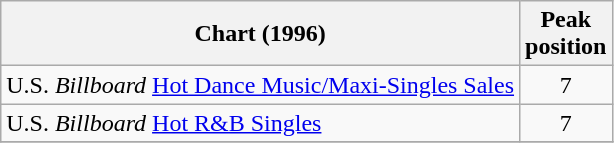<table class="wikitable sortable">
<tr>
<th>Chart (1996)</th>
<th>Peak<br>position</th>
</tr>
<tr>
<td>U.S. <em>Billboard</em> <a href='#'>Hot Dance Music/Maxi-Singles Sales</a></td>
<td align="center">7</td>
</tr>
<tr>
<td>U.S. <em>Billboard</em> <a href='#'>Hot R&B Singles</a></td>
<td align="center">7</td>
</tr>
<tr>
</tr>
</table>
